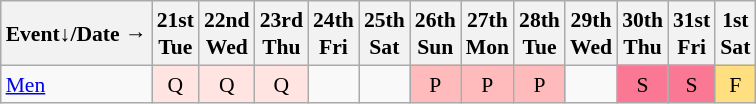<table class="wikitable" style="margin:0.5em auto; font-size:90%; line-height:1.25em; text-align:center">
<tr>
<th>Event↓/Date →</th>
<th>21st<br>Tue</th>
<th>22nd<br>Wed</th>
<th>23rd<br>Thu</th>
<th>24th<br>Fri</th>
<th>25th<br>Sat</th>
<th>26th<br>Sun</th>
<th>27th<br>Mon</th>
<th>28th<br>Tue</th>
<th>29th<br>Wed</th>
<th>30th<br>Thu</th>
<th>31st<br>Fri</th>
<th>1st<br>Sat</th>
</tr>
<tr>
<td style="text-align:left;"><a href='#'>Men</a></td>
<td bgcolor="#FFE4E1">Q</td>
<td bgcolor="#FFE4E1">Q</td>
<td bgcolor="#FFE4E1">Q</td>
<td></td>
<td></td>
<td bgcolor="#FFBBBB">P</td>
<td bgcolor="#FFBBBB">P</td>
<td bgcolor="#FFBBBB">P</td>
<td></td>
<td bgcolor="#FA7894">S</td>
<td bgcolor="#FA7894">S</td>
<td bgcolor="#FFDF80">F</td>
</tr>
</table>
